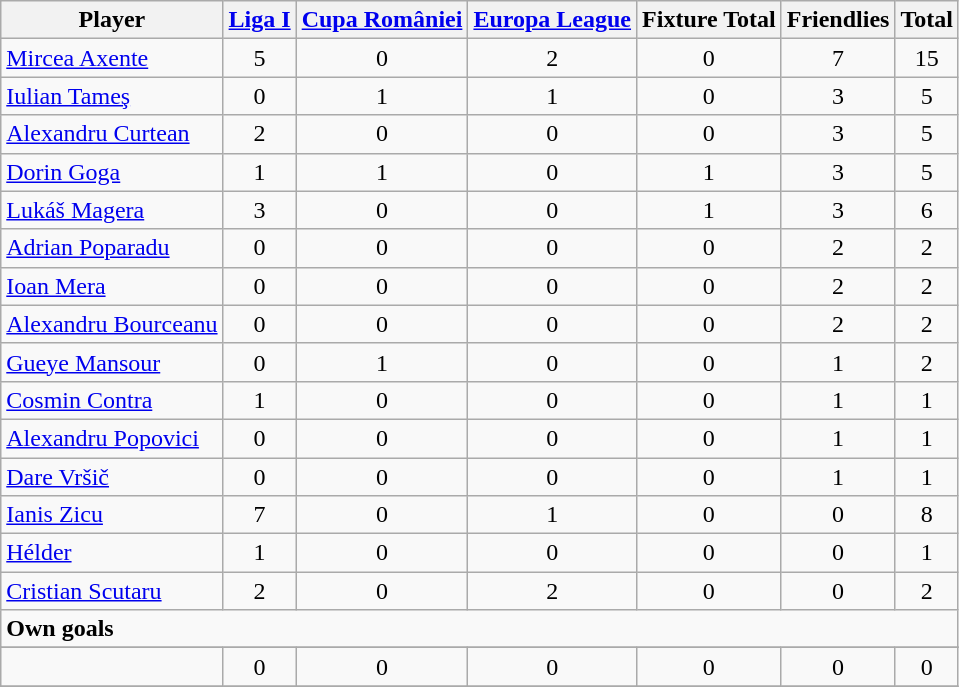<table class="wikitable sortable">
<tr>
<th>Player</th>
<th><a href='#'>Liga I</a></th>
<th><a href='#'>Cupa României</a></th>
<th><a href='#'>Europa League</a></th>
<th>Fixture Total</th>
<th>Friendlies</th>
<th>Total</th>
</tr>
<tr>
<td> <a href='#'>Mircea Axente</a></td>
<td align=center>5</td>
<td align=center>0</td>
<td align=center>2</td>
<td align=center>0</td>
<td align=center>7</td>
<td align=center>15</td>
</tr>
<tr>
<td> <a href='#'>Iulian Tameş</a></td>
<td align=center>0</td>
<td align=center>1</td>
<td align=center>1</td>
<td align=center>0</td>
<td align=center>3</td>
<td align=center>5</td>
</tr>
<tr>
<td> <a href='#'>Alexandru Curtean</a></td>
<td align=center>2</td>
<td align=center>0</td>
<td align=center>0</td>
<td align=center>0</td>
<td align=center>3</td>
<td align=center>5</td>
</tr>
<tr>
<td> <a href='#'>Dorin Goga</a></td>
<td align=center>1</td>
<td align=center>1</td>
<td align=center>0</td>
<td align=center>1</td>
<td align=center>3</td>
<td align=center>5</td>
</tr>
<tr>
<td> <a href='#'>Lukáš Magera</a></td>
<td align=center>3</td>
<td align=center>0</td>
<td align=center>0</td>
<td align=center>1</td>
<td align=center>3</td>
<td align=center>6</td>
</tr>
<tr>
<td> <a href='#'>Adrian Poparadu</a></td>
<td align=center>0</td>
<td align=center>0</td>
<td align=center>0</td>
<td align=center>0</td>
<td align=center>2</td>
<td align=center>2</td>
</tr>
<tr>
<td> <a href='#'>Ioan Mera</a></td>
<td align=center>0</td>
<td align=center>0</td>
<td align=center>0</td>
<td align=center>0</td>
<td align=center>2</td>
<td align=center>2</td>
</tr>
<tr>
<td> <a href='#'>Alexandru Bourceanu</a></td>
<td align=center>0</td>
<td align=center>0</td>
<td align=center>0</td>
<td align=center>0</td>
<td align=center>2</td>
<td align=center>2</td>
</tr>
<tr>
<td> <a href='#'>Gueye Mansour</a></td>
<td align=center>0</td>
<td align=center>1</td>
<td align=center>0</td>
<td align=center>0</td>
<td align=center>1</td>
<td align=center>2</td>
</tr>
<tr>
<td> <a href='#'>Cosmin Contra</a></td>
<td align=center>1</td>
<td align=center>0</td>
<td align=center>0</td>
<td align=center>0</td>
<td align=center>1</td>
<td align=center>1</td>
</tr>
<tr>
<td> <a href='#'>Alexandru Popovici</a></td>
<td align=center>0</td>
<td align=center>0</td>
<td align=center>0</td>
<td align=center>0</td>
<td align=center>1</td>
<td align=center>1</td>
</tr>
<tr>
<td> <a href='#'>Dare Vršič</a></td>
<td align=center>0</td>
<td align=center>0</td>
<td align=center>0</td>
<td align=center>0</td>
<td align=center>1</td>
<td align=center>1</td>
</tr>
<tr>
<td> <a href='#'>Ianis Zicu</a></td>
<td align=center>7</td>
<td align=center>0</td>
<td align=center>1</td>
<td align=center>0</td>
<td align=center>0</td>
<td align=center>8</td>
</tr>
<tr>
<td> <a href='#'>Hélder</a></td>
<td align=center>1</td>
<td align=center>0</td>
<td align=center>0</td>
<td align=center>0</td>
<td align=center>0</td>
<td align=center>1</td>
</tr>
<tr>
<td> <a href='#'>Cristian Scutaru</a></td>
<td align=center>2</td>
<td align=center>0</td>
<td align=center>2</td>
<td align=center>0</td>
<td align=center>0</td>
<td align=center>2</td>
</tr>
<tr>
<td colspan="7"><strong>Own goals</strong></td>
</tr>
<tr>
</tr>
<tr>
<td></td>
<td align=center>0</td>
<td align=center>0</td>
<td align=center>0</td>
<td align=center>0</td>
<td align=center>0</td>
<td align=center>0</td>
</tr>
<tr>
</tr>
</table>
